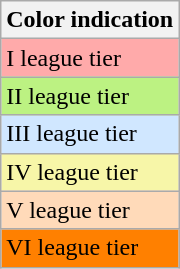<table class="wikitable">
<tr>
<th>Color indication</th>
</tr>
<tr bgcolor=#FFaaaa>
<td>I league tier</td>
</tr>
<tr bgcolor=#BCF282>
<td>II league tier</td>
</tr>
<tr bgcolor=#D0E7FF>
<td>III league tier</td>
</tr>
<tr bgcolor=#F7F6A8>
<td>IV league tier</td>
</tr>
<tr bgcolor=#FFDAB9>
<td>V league tier</td>
</tr>
<tr bgcolor=#FF8000>
<td>VI league tier</td>
</tr>
</table>
